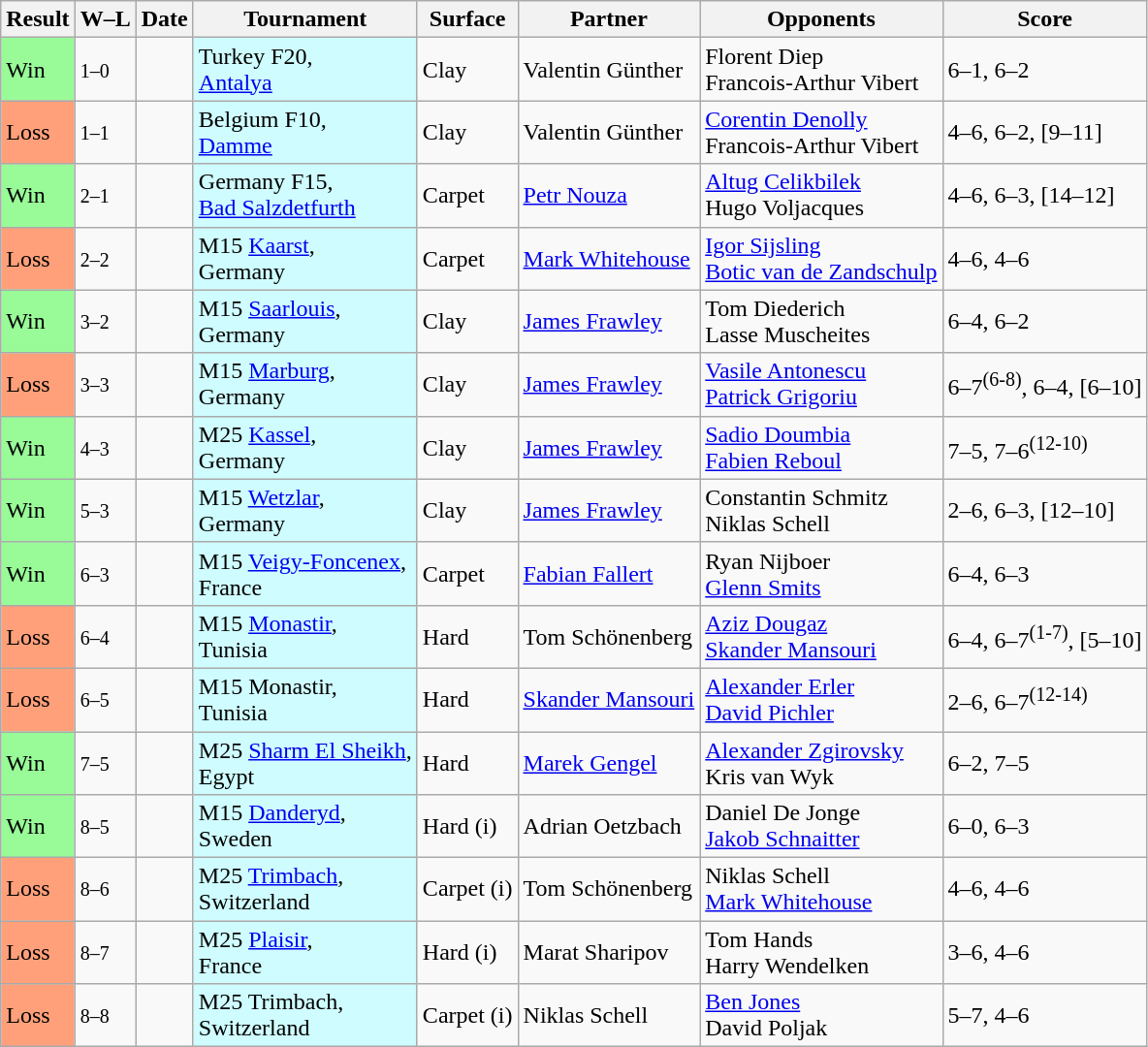<table class="sortable wikitable nowrap">
<tr>
<th>Result</th>
<th class="unsortable">W–L</th>
<th>Date</th>
<th>Tournament</th>
<th>Surface</th>
<th>Partner</th>
<th>Opponents</th>
<th class="unsortable">Score</th>
</tr>
<tr>
<td style="background:#98FB98;">Win</td>
<td><small>1–0</small></td>
<td></td>
<td style="background:#cffcff;">Turkey F20, <br> <a href='#'>Antalya</a></td>
<td>Clay</td>
<td> Valentin Günther</td>
<td> Florent Diep<br> Francois-Arthur Vibert</td>
<td>6–1, 6–2</td>
</tr>
<tr>
<td style="background:#ffa07a;">Loss</td>
<td><small>1–1</small></td>
<td></td>
<td style="background:#cffcff;">Belgium F10, <br> <a href='#'>Damme</a></td>
<td>Clay</td>
<td> Valentin Günther</td>
<td> <a href='#'>Corentin Denolly</a><br> Francois-Arthur Vibert</td>
<td>4–6, 6–2, [9–11]</td>
</tr>
<tr>
<td style="background:#98FB98;">Win</td>
<td><small>2–1</small></td>
<td></td>
<td style="background:#cffcff;">Germany F15, <br> <a href='#'>Bad Salzdetfurth</a></td>
<td>Carpet</td>
<td> <a href='#'>Petr Nouza</a></td>
<td> <a href='#'>Altug Celikbilek</a><br> Hugo Voljacques</td>
<td>4–6, 6–3, [14–12]</td>
</tr>
<tr>
<td style="background:#FFA07A;">Loss</td>
<td><small>2–2</small></td>
<td></td>
<td style="background:#cffcff;">M15 <a href='#'>Kaarst</a>, <br> Germany</td>
<td>Carpet</td>
<td> <a href='#'>Mark Whitehouse</a></td>
<td> <a href='#'>Igor Sijsling</a><br> <a href='#'>Botic van de Zandschulp</a></td>
<td>4–6, 4–6</td>
</tr>
<tr>
<td style="background:#98FB98;">Win</td>
<td><small>3–2</small></td>
<td></td>
<td style="background:#cffcff;">M15 <a href='#'>Saarlouis</a>, <br> Germany</td>
<td>Clay</td>
<td> <a href='#'>James Frawley</a></td>
<td> Tom Diederich<br> Lasse Muscheites</td>
<td>6–4, 6–2</td>
</tr>
<tr>
<td style="background:#FFA07A;">Loss</td>
<td><small>3–3</small></td>
<td></td>
<td style="background:#cffcff;">M15 <a href='#'>Marburg</a>, <br> Germany</td>
<td>Clay</td>
<td> <a href='#'>James Frawley</a></td>
<td> <a href='#'>Vasile Antonescu</a><br> <a href='#'>Patrick Grigoriu</a></td>
<td>6–7<sup>(6-8)</sup>, 6–4, [6–10]</td>
</tr>
<tr>
<td style="background:#98FB98;">Win</td>
<td><small>4–3</small></td>
<td></td>
<td style="background:#cffcff;">M25 <a href='#'>Kassel</a>, <br> Germany</td>
<td>Clay</td>
<td> <a href='#'>James Frawley</a></td>
<td> <a href='#'>Sadio Doumbia</a><br> <a href='#'>Fabien Reboul</a></td>
<td>7–5, 7–6<sup>(12-10)</sup></td>
</tr>
<tr>
<td style="background:#98FB98;">Win</td>
<td><small>5–3</small></td>
<td></td>
<td style="background:#cffcff;">M15 <a href='#'>Wetzlar</a>, <br> Germany</td>
<td>Clay</td>
<td> <a href='#'>James Frawley</a></td>
<td> Constantin Schmitz<br> Niklas Schell</td>
<td>2–6, 6–3, [12–10]</td>
</tr>
<tr>
<td style="background:#98FB98;">Win</td>
<td><small>6–3</small></td>
<td></td>
<td style="background:#cffcff;">M15 <a href='#'>Veigy-Foncenex</a>, <br> France</td>
<td>Carpet</td>
<td> <a href='#'>Fabian Fallert</a></td>
<td> Ryan Nijboer<br> <a href='#'>Glenn Smits</a></td>
<td>6–4, 6–3</td>
</tr>
<tr>
<td style="background:#FFA07A;">Loss</td>
<td><small>6–4</small></td>
<td></td>
<td style="background:#cffcff;">M15 <a href='#'>Monastir</a>, <br> Tunisia</td>
<td>Hard</td>
<td> Tom Schönenberg</td>
<td> <a href='#'>Aziz Dougaz</a><br> <a href='#'>Skander Mansouri</a></td>
<td>6–4, 6–7<sup>(1-7)</sup>, [5–10]</td>
</tr>
<tr>
<td style="background:#FFA07A;">Loss</td>
<td><small>6–5</small></td>
<td></td>
<td style="background:#cffcff;">M15 Monastir, <br> Tunisia</td>
<td>Hard</td>
<td> <a href='#'>Skander Mansouri</a></td>
<td> <a href='#'>Alexander Erler</a><br> <a href='#'>David Pichler</a></td>
<td>2–6, 6–7<sup>(12-14)</sup></td>
</tr>
<tr>
<td style="background:#98FB98;">Win</td>
<td><small>7–5</small></td>
<td></td>
<td style="background:#cffcff;">M25 <a href='#'>Sharm El Sheikh</a>, <br> Egypt</td>
<td>Hard</td>
<td> <a href='#'>Marek Gengel</a></td>
<td> <a href='#'>Alexander Zgirovsky</a><br> Kris van Wyk</td>
<td>6–2, 7–5</td>
</tr>
<tr>
<td style="background:#98FB98;">Win</td>
<td><small>8–5</small></td>
<td></td>
<td style="background:#cffcff;">M15 <a href='#'>Danderyd</a>, <br> Sweden</td>
<td>Hard (i)</td>
<td> Adrian Oetzbach</td>
<td> Daniel De Jonge<br> <a href='#'>Jakob Schnaitter</a></td>
<td>6–0, 6–3</td>
</tr>
<tr>
<td style="background:#FFA07A;">Loss</td>
<td><small>8–6</small></td>
<td></td>
<td style="background:#cffcff;">M25 <a href='#'>Trimbach</a>, <br> Switzerland</td>
<td>Carpet (i)</td>
<td> Tom Schönenberg</td>
<td> Niklas Schell<br> <a href='#'>Mark Whitehouse</a></td>
<td>4–6, 4–6</td>
</tr>
<tr>
<td style="background:#FFA07A;">Loss</td>
<td><small>8–7</small></td>
<td></td>
<td style="background:#cffcff;">M25 <a href='#'>Plaisir</a>, <br> France</td>
<td>Hard (i)</td>
<td> Marat Sharipov</td>
<td> Tom Hands<br> Harry Wendelken</td>
<td>3–6, 4–6</td>
</tr>
<tr>
<td style="background:#FFA07A;">Loss</td>
<td><small>8–8</small></td>
<td></td>
<td style="background:#cffcff;">M25 Trimbach, <br> Switzerland</td>
<td>Carpet (i)</td>
<td> Niklas Schell</td>
<td> <a href='#'>Ben Jones</a><br> David Poljak</td>
<td>5–7, 4–6</td>
</tr>
</table>
